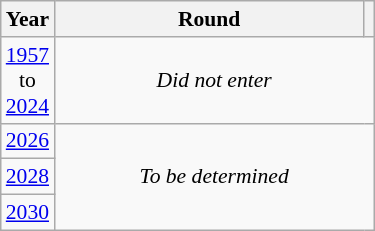<table class="wikitable" style="text-align: center; font-size:90%">
<tr>
<th>Year</th>
<th style="width:200px">Round</th>
<th></th>
</tr>
<tr>
<td><a href='#'>1957</a><br>to<br><a href='#'>2024</a></td>
<td colspan="2"><em>Did not enter</em></td>
</tr>
<tr>
<td><a href='#'>2026</a></td>
<td colspan="2" rowspan="3"><em>To be determined</em></td>
</tr>
<tr>
<td><a href='#'>2028</a></td>
</tr>
<tr>
<td><a href='#'>2030</a></td>
</tr>
</table>
